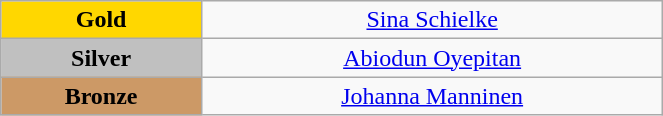<table class="wikitable" style="text-align:center; " width="35%">
<tr>
<td bgcolor="gold"><strong>Gold</strong></td>
<td><a href='#'>Sina Schielke</a><br>  <small><em></em></small></td>
</tr>
<tr>
<td bgcolor="silver"><strong>Silver</strong></td>
<td><a href='#'>Abiodun Oyepitan</a><br>  <small><em></em></small></td>
</tr>
<tr>
<td bgcolor="CC9966"><strong>Bronze</strong></td>
<td><a href='#'>Johanna Manninen</a><br>  <small><em></em></small></td>
</tr>
</table>
